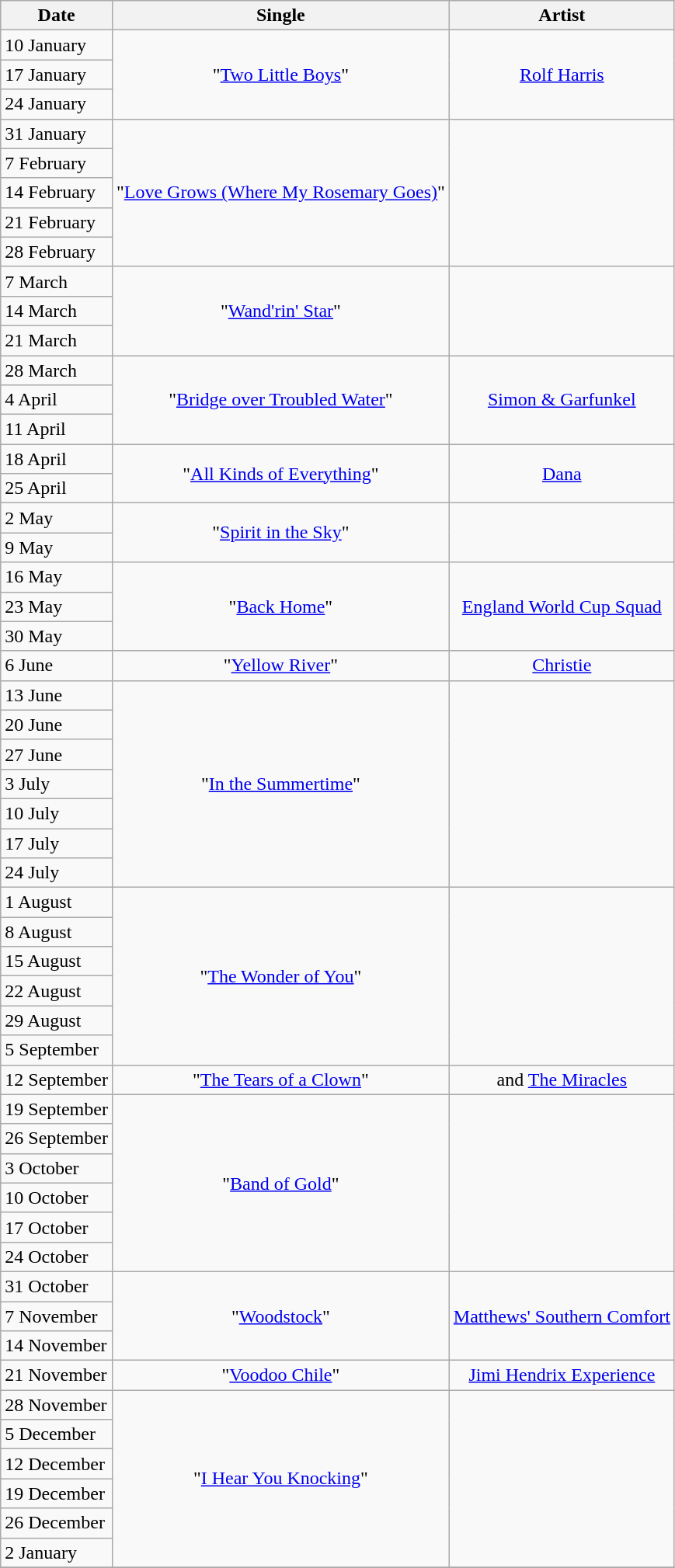<table class="sortable wikitable">
<tr>
<th>Date</th>
<th>Single</th>
<th>Artist</th>
</tr>
<tr>
<td>10 January</td>
<td align="center" rowspan=3>"<a href='#'>Two Little Boys</a>"</td>
<td align="center" rowspan=3><a href='#'>Rolf Harris</a></td>
</tr>
<tr>
<td>17 January</td>
</tr>
<tr>
<td>24 January</td>
</tr>
<tr>
<td>31 January</td>
<td align="center" rowspan=5>"<a href='#'>Love Grows (Where My Rosemary Goes)</a>"</td>
<td align="center" rowspan=5></td>
</tr>
<tr>
<td>7 February</td>
</tr>
<tr>
<td>14 February</td>
</tr>
<tr>
<td>21 February</td>
</tr>
<tr>
<td>28 February</td>
</tr>
<tr>
<td>7 March</td>
<td align="center" rowspan=3>"<a href='#'>Wand'rin' Star</a>"</td>
<td align="center" rowspan=3></td>
</tr>
<tr>
<td>14 March</td>
</tr>
<tr>
<td>21 March</td>
</tr>
<tr>
<td>28 March</td>
<td align="center" rowspan=3>"<a href='#'>Bridge over Troubled Water</a>"</td>
<td align="center" rowspan=3><a href='#'>Simon & Garfunkel</a></td>
</tr>
<tr>
<td>4 April</td>
</tr>
<tr>
<td>11 April</td>
</tr>
<tr>
<td>18 April</td>
<td align="center" rowspan=2>"<a href='#'>All Kinds of Everything</a>"</td>
<td align="center" rowspan=2><a href='#'>Dana</a></td>
</tr>
<tr>
<td>25 April</td>
</tr>
<tr>
<td>2 May</td>
<td align="center" rowspan=2>"<a href='#'>Spirit in the Sky</a>"</td>
<td align="center" rowspan=2></td>
</tr>
<tr>
<td>9 May</td>
</tr>
<tr>
<td>16 May</td>
<td align="center" rowspan=3>"<a href='#'>Back Home</a>"</td>
<td align="center" rowspan=3><a href='#'>England World Cup Squad</a></td>
</tr>
<tr>
<td>23 May</td>
</tr>
<tr>
<td>30 May</td>
</tr>
<tr>
<td>6 June</td>
<td align="center" rowspan=1>"<a href='#'>Yellow River</a>"</td>
<td align="center" rowspan=1><a href='#'>Christie</a></td>
</tr>
<tr>
<td>13 June</td>
<td align="center" rowspan=7>"<a href='#'>In the Summertime</a>"</td>
<td align="center" rowspan=7></td>
</tr>
<tr>
<td>20 June</td>
</tr>
<tr>
<td>27 June</td>
</tr>
<tr>
<td>3 July</td>
</tr>
<tr>
<td>10 July</td>
</tr>
<tr>
<td>17 July</td>
</tr>
<tr>
<td>24 July</td>
</tr>
<tr>
<td>1 August</td>
<td align="center" rowspan=6>"<a href='#'>The Wonder of You</a>"</td>
<td align="center" rowspan=6></td>
</tr>
<tr>
<td>8 August</td>
</tr>
<tr>
<td>15 August</td>
</tr>
<tr>
<td>22 August</td>
</tr>
<tr>
<td>29 August</td>
</tr>
<tr>
<td>5 September</td>
</tr>
<tr>
<td>12 September</td>
<td align="center" rowspan=1>"<a href='#'>The Tears of a Clown</a>"</td>
<td align="center" rowspan=1> and <a href='#'>The Miracles</a></td>
</tr>
<tr>
<td>19 September</td>
<td align="center" rowspan=6>"<a href='#'>Band of Gold</a>"</td>
<td align="center" rowspan=6></td>
</tr>
<tr>
<td>26 September</td>
</tr>
<tr>
<td>3 October</td>
</tr>
<tr>
<td>10 October</td>
</tr>
<tr>
<td>17 October</td>
</tr>
<tr>
<td>24 October</td>
</tr>
<tr>
<td>31 October</td>
<td align="center" rowspan=3>"<a href='#'>Woodstock</a>"</td>
<td align="center" rowspan=3><a href='#'>Matthews' Southern Comfort</a></td>
</tr>
<tr>
<td>7 November</td>
</tr>
<tr>
<td>14 November</td>
</tr>
<tr>
<td>21 November</td>
<td align="center" rowspan=1>"<a href='#'>Voodoo Chile</a>"</td>
<td align="center" rowspan=1><a href='#'>Jimi Hendrix Experience</a></td>
</tr>
<tr>
<td>28 November</td>
<td align="center" rowspan=6>"<a href='#'>I Hear You Knocking</a>"</td>
<td align="center" rowspan=6></td>
</tr>
<tr>
<td>5 December</td>
</tr>
<tr>
<td>12 December</td>
</tr>
<tr>
<td>19 December</td>
</tr>
<tr>
<td>26 December</td>
</tr>
<tr>
<td>2 January</td>
</tr>
<tr>
</tr>
</table>
